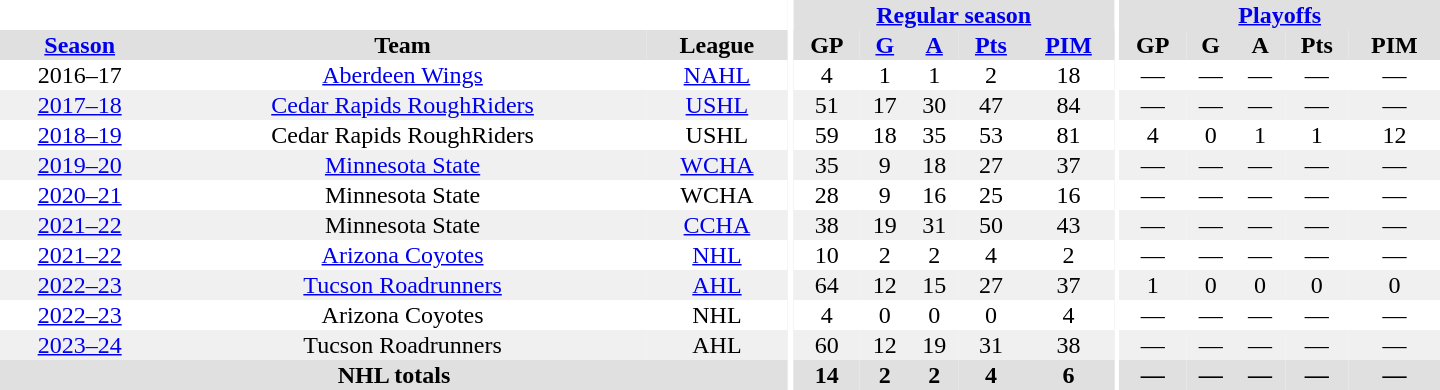<table border="0" cellpadding="1" cellspacing="0" style="text-align:center; width:60em">
<tr bgcolor="#e0e0e0">
<th colspan="3" bgcolor="#ffffff"></th>
<th rowspan="100" bgcolor="#ffffff"></th>
<th colspan="5"><a href='#'>Regular season</a></th>
<th rowspan="100" bgcolor="#ffffff"></th>
<th colspan="5"><a href='#'>Playoffs</a></th>
</tr>
<tr bgcolor="#e0e0e0">
<th><a href='#'>Season</a></th>
<th>Team</th>
<th>League</th>
<th>GP</th>
<th><a href='#'>G</a></th>
<th><a href='#'>A</a></th>
<th><a href='#'>Pts</a></th>
<th><a href='#'>PIM</a></th>
<th>GP</th>
<th>G</th>
<th>A</th>
<th>Pts</th>
<th>PIM</th>
</tr>
<tr>
<td 2016–17 NAHL season>2016–17</td>
<td><a href='#'>Aberdeen Wings</a></td>
<td><a href='#'>NAHL</a></td>
<td>4</td>
<td>1</td>
<td>1</td>
<td>2</td>
<td>18</td>
<td>—</td>
<td>—</td>
<td>—</td>
<td>—</td>
<td>—</td>
</tr>
<tr bgcolor="f0f0f0">
<td><a href='#'>2017–18</a></td>
<td><a href='#'>Cedar Rapids RoughRiders</a></td>
<td><a href='#'>USHL</a></td>
<td>51</td>
<td>17</td>
<td>30</td>
<td>47</td>
<td>84</td>
<td>—</td>
<td>—</td>
<td>—</td>
<td>—</td>
<td>—</td>
</tr>
<tr>
<td><a href='#'>2018–19</a></td>
<td>Cedar Rapids RoughRiders</td>
<td>USHL</td>
<td>59</td>
<td>18</td>
<td>35</td>
<td>53</td>
<td>81</td>
<td>4</td>
<td>0</td>
<td>1</td>
<td>1</td>
<td>12</td>
</tr>
<tr bgcolor="f0f0f0">
<td><a href='#'>2019–20</a></td>
<td><a href='#'>Minnesota State</a></td>
<td><a href='#'>WCHA</a></td>
<td>35</td>
<td>9</td>
<td>18</td>
<td>27</td>
<td>37</td>
<td>—</td>
<td>—</td>
<td>—</td>
<td>—</td>
<td>—</td>
</tr>
<tr>
<td><a href='#'>2020–21</a></td>
<td>Minnesota State</td>
<td>WCHA</td>
<td>28</td>
<td>9</td>
<td>16</td>
<td>25</td>
<td>16</td>
<td>—</td>
<td>—</td>
<td>—</td>
<td>—</td>
<td>—</td>
</tr>
<tr bgcolor="f0f0f0">
<td><a href='#'>2021–22</a></td>
<td>Minnesota State</td>
<td><a href='#'>CCHA</a></td>
<td>38</td>
<td>19</td>
<td>31</td>
<td>50</td>
<td>43</td>
<td>—</td>
<td>—</td>
<td>—</td>
<td>—</td>
<td>—</td>
</tr>
<tr>
<td><a href='#'>2021–22</a></td>
<td><a href='#'>Arizona Coyotes</a></td>
<td><a href='#'>NHL</a></td>
<td>10</td>
<td>2</td>
<td>2</td>
<td>4</td>
<td>2</td>
<td>—</td>
<td>—</td>
<td>—</td>
<td>—</td>
<td>—</td>
</tr>
<tr bgcolor="f0f0f0">
<td><a href='#'>2022–23</a></td>
<td><a href='#'>Tucson Roadrunners</a></td>
<td><a href='#'>AHL</a></td>
<td>64</td>
<td>12</td>
<td>15</td>
<td>27</td>
<td>37</td>
<td>1</td>
<td>0</td>
<td>0</td>
<td>0</td>
<td>0</td>
</tr>
<tr>
<td><a href='#'>2022–23</a></td>
<td>Arizona Coyotes</td>
<td>NHL</td>
<td>4</td>
<td>0</td>
<td>0</td>
<td>0</td>
<td>4</td>
<td>—</td>
<td>—</td>
<td>—</td>
<td>—</td>
<td>—</td>
</tr>
<tr bgcolor="f0f0f0">
<td><a href='#'>2023–24</a></td>
<td>Tucson Roadrunners</td>
<td>AHL</td>
<td>60</td>
<td>12</td>
<td>19</td>
<td>31</td>
<td>38</td>
<td>—</td>
<td>—</td>
<td>—</td>
<td>—</td>
<td>—</td>
</tr>
<tr bgcolor="#e0e0e0">
<th colspan="3">NHL totals</th>
<th>14</th>
<th>2</th>
<th>2</th>
<th>4</th>
<th>6</th>
<th>—</th>
<th>—</th>
<th>—</th>
<th>—</th>
<th>—</th>
</tr>
</table>
